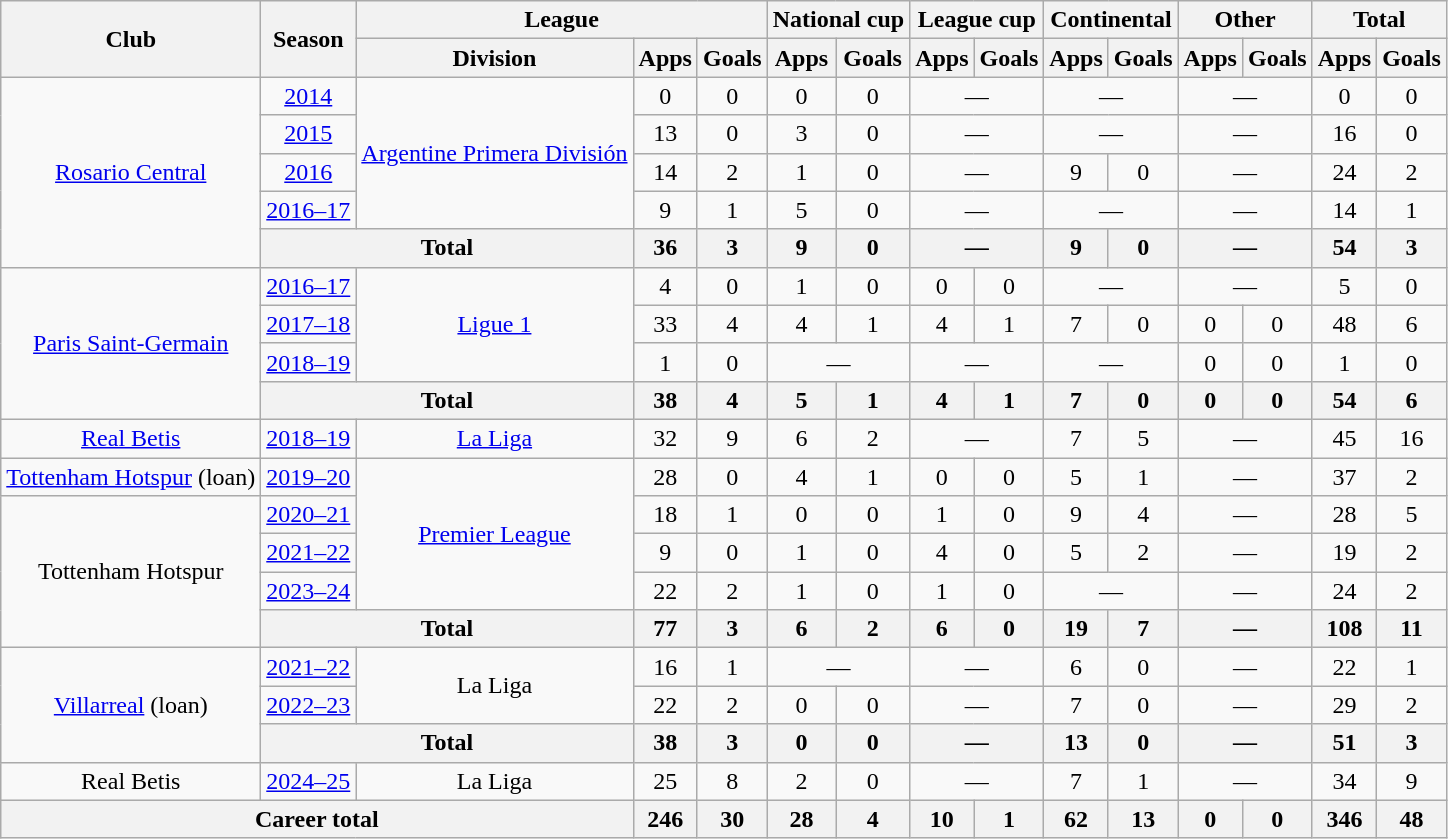<table class="wikitable" style="text-align:center">
<tr>
<th rowspan="2">Club</th>
<th rowspan="2">Season</th>
<th colspan="3">League</th>
<th colspan="2">National cup</th>
<th colspan="2">League cup</th>
<th colspan="2">Continental</th>
<th colspan="2">Other</th>
<th colspan="2">Total</th>
</tr>
<tr>
<th>Division</th>
<th>Apps</th>
<th>Goals</th>
<th>Apps</th>
<th>Goals</th>
<th>Apps</th>
<th>Goals</th>
<th>Apps</th>
<th>Goals</th>
<th>Apps</th>
<th>Goals</th>
<th>Apps</th>
<th>Goals</th>
</tr>
<tr>
<td rowspan="5"><a href='#'>Rosario Central</a></td>
<td><a href='#'>2014</a></td>
<td rowspan="4"><a href='#'>Argentine Primera División</a></td>
<td>0</td>
<td>0</td>
<td>0</td>
<td>0</td>
<td colspan="2">—</td>
<td colspan="2">—</td>
<td colspan="2">—</td>
<td>0</td>
<td>0</td>
</tr>
<tr>
<td><a href='#'>2015</a></td>
<td>13</td>
<td>0</td>
<td>3</td>
<td>0</td>
<td colspan="2">—</td>
<td colspan="2">—</td>
<td colspan="2">—</td>
<td>16</td>
<td>0</td>
</tr>
<tr>
<td><a href='#'>2016</a></td>
<td>14</td>
<td>2</td>
<td>1</td>
<td>0</td>
<td colspan="2">—</td>
<td>9</td>
<td>0</td>
<td colspan="2">—</td>
<td>24</td>
<td>2</td>
</tr>
<tr>
<td><a href='#'>2016–17</a></td>
<td>9</td>
<td>1</td>
<td>5</td>
<td>0</td>
<td colspan="2">—</td>
<td colspan="2">—</td>
<td colspan="2">—</td>
<td>14</td>
<td>1</td>
</tr>
<tr>
<th colspan="2">Total</th>
<th>36</th>
<th>3</th>
<th>9</th>
<th>0</th>
<th colspan="2">—</th>
<th>9</th>
<th>0</th>
<th colspan="2">—</th>
<th>54</th>
<th>3</th>
</tr>
<tr>
<td rowspan="4"><a href='#'>Paris Saint-Germain</a></td>
<td><a href='#'>2016–17</a></td>
<td rowspan="3"><a href='#'>Ligue 1</a></td>
<td>4</td>
<td>0</td>
<td>1</td>
<td>0</td>
<td>0</td>
<td>0</td>
<td colspan="2">—</td>
<td colspan="2">—</td>
<td>5</td>
<td>0</td>
</tr>
<tr>
<td><a href='#'>2017–18</a></td>
<td>33</td>
<td>4</td>
<td>4</td>
<td>1</td>
<td>4</td>
<td>1</td>
<td>7</td>
<td>0</td>
<td>0</td>
<td>0</td>
<td>48</td>
<td>6</td>
</tr>
<tr>
<td><a href='#'>2018–19</a></td>
<td>1</td>
<td>0</td>
<td colspan="2">—</td>
<td colspan="2">—</td>
<td colspan="2">—</td>
<td>0</td>
<td>0</td>
<td>1</td>
<td>0</td>
</tr>
<tr>
<th colspan="2">Total</th>
<th>38</th>
<th>4</th>
<th>5</th>
<th>1</th>
<th>4</th>
<th>1</th>
<th>7</th>
<th>0</th>
<th>0</th>
<th>0</th>
<th>54</th>
<th>6</th>
</tr>
<tr>
<td><a href='#'>Real Betis</a></td>
<td><a href='#'>2018–19</a></td>
<td><a href='#'>La Liga</a></td>
<td>32</td>
<td>9</td>
<td>6</td>
<td>2</td>
<td colspan="2">—</td>
<td>7</td>
<td>5</td>
<td colspan="2">—</td>
<td>45</td>
<td>16</td>
</tr>
<tr>
<td><a href='#'>Tottenham Hotspur</a> (loan)</td>
<td><a href='#'>2019–20</a></td>
<td rowspan="4"><a href='#'>Premier League</a></td>
<td>28</td>
<td>0</td>
<td>4</td>
<td>1</td>
<td>0</td>
<td>0</td>
<td>5</td>
<td>1</td>
<td colspan="2">—</td>
<td>37</td>
<td>2</td>
</tr>
<tr>
<td rowspan="4">Tottenham Hotspur</td>
<td><a href='#'>2020–21</a></td>
<td>18</td>
<td>1</td>
<td>0</td>
<td>0</td>
<td>1</td>
<td>0</td>
<td>9</td>
<td>4</td>
<td colspan="2">—</td>
<td>28</td>
<td>5</td>
</tr>
<tr>
<td><a href='#'>2021–22</a></td>
<td>9</td>
<td>0</td>
<td>1</td>
<td>0</td>
<td>4</td>
<td>0</td>
<td>5</td>
<td>2</td>
<td colspan="2">—</td>
<td>19</td>
<td>2</td>
</tr>
<tr>
<td><a href='#'>2023–24</a></td>
<td>22</td>
<td>2</td>
<td>1</td>
<td>0</td>
<td>1</td>
<td>0</td>
<td colspan="2">—</td>
<td colspan="2">—</td>
<td>24</td>
<td>2</td>
</tr>
<tr>
<th colspan="2">Total</th>
<th>77</th>
<th>3</th>
<th>6</th>
<th>2</th>
<th>6</th>
<th>0</th>
<th>19</th>
<th>7</th>
<th colspan="2">—</th>
<th>108</th>
<th>11</th>
</tr>
<tr>
<td rowspan="3"><a href='#'>Villarreal</a> (loan)</td>
<td><a href='#'>2021–22</a></td>
<td rowspan="2">La Liga</td>
<td>16</td>
<td>1</td>
<td colspan="2">—</td>
<td colspan="2">—</td>
<td>6</td>
<td>0</td>
<td colspan="2">—</td>
<td>22</td>
<td>1</td>
</tr>
<tr>
<td><a href='#'>2022–23</a></td>
<td>22</td>
<td>2</td>
<td>0</td>
<td>0</td>
<td colspan="2">—</td>
<td>7</td>
<td>0</td>
<td colspan="2">—</td>
<td>29</td>
<td>2</td>
</tr>
<tr>
<th colspan="2">Total</th>
<th>38</th>
<th>3</th>
<th>0</th>
<th>0</th>
<th colspan="2">—</th>
<th>13</th>
<th>0</th>
<th colspan="2">—</th>
<th>51</th>
<th>3</th>
</tr>
<tr>
<td>Real Betis</td>
<td><a href='#'>2024–25</a></td>
<td>La Liga</td>
<td>25</td>
<td>8</td>
<td>2</td>
<td>0</td>
<td colspan="2">—</td>
<td>7</td>
<td>1</td>
<td colspan="2">—</td>
<td>34</td>
<td>9</td>
</tr>
<tr>
<th colspan="3">Career total</th>
<th>246</th>
<th>30</th>
<th>28</th>
<th>4</th>
<th>10</th>
<th>1</th>
<th>62</th>
<th>13</th>
<th>0</th>
<th>0</th>
<th>346</th>
<th>48</th>
</tr>
</table>
